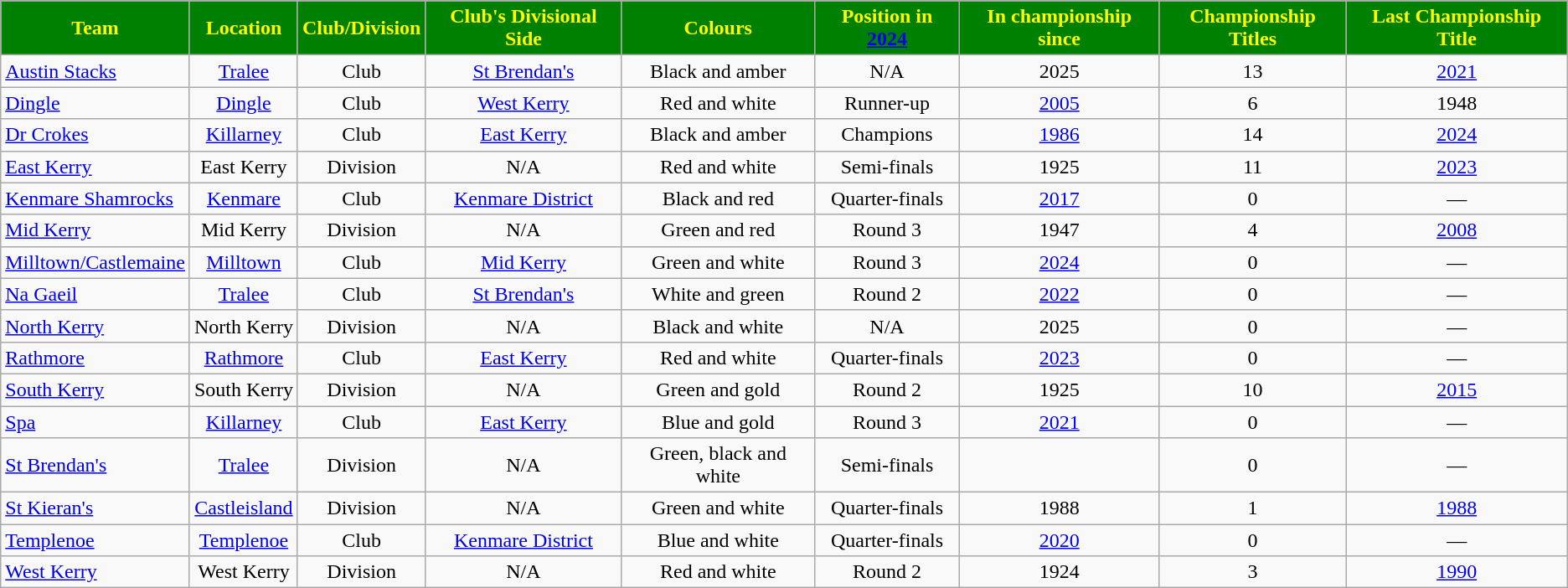<table class="wikitable sortable" style="text-align:center;">
<tr>
<th style="background:green;color:yellow">Team</th>
<th style="background:green;color:yellow">Location</th>
<th style="background:green;color:yellow">Club/Division</th>
<th style="background:green;color:yellow">Club's Divisional Side</th>
<th style="background:green;color:yellow">Colours</th>
<th style="background:green;color:yellow">Position in <a href='#'>2024</a></th>
<th style="background:green;color:yellow">In championship since</th>
<th style="background:green;color:yellow">Championship Titles</th>
<th style="background:green;color:yellow">Last Championship Title</th>
</tr>
<tr>
<td style="text-align:left"> <a href='#'>Austin Stacks</a></td>
<td><a href='#'>Tralee</a></td>
<td>Club</td>
<td><a href='#'>St Brendan's</a></td>
<td>Black and amber</td>
<td>N/A</td>
<td>2025</td>
<td>13</td>
<td><a href='#'>2021</a></td>
</tr>
<tr>
<td style="text-align:left"> <a href='#'>Dingle</a></td>
<td><a href='#'>Dingle</a></td>
<td>Club</td>
<td><a href='#'>West Kerry</a></td>
<td>Red and white</td>
<td>Runner-up</td>
<td><a href='#'>2005</a></td>
<td>6</td>
<td>1948</td>
</tr>
<tr>
<td style="text-align:left"> <a href='#'>Dr Crokes</a></td>
<td><a href='#'>Killarney</a></td>
<td>Club</td>
<td><a href='#'>East Kerry</a></td>
<td>Black and amber</td>
<td>Champions</td>
<td><a href='#'>1986</a></td>
<td>14</td>
<td><a href='#'>2024</a></td>
</tr>
<tr>
<td style="text-align:left"> <a href='#'>East Kerry</a></td>
<td>East Kerry</td>
<td>Division</td>
<td>N/A</td>
<td>Red and white</td>
<td>Semi-finals</td>
<td>1925</td>
<td>11</td>
<td><a href='#'>2023</a></td>
</tr>
<tr>
<td style="text-align:left"> <a href='#'>Kenmare Shamrocks</a></td>
<td><a href='#'>Kenmare</a></td>
<td>Club</td>
<td><a href='#'>Kenmare District</a></td>
<td>Black and red</td>
<td>Quarter-finals</td>
<td><a href='#'>2017</a></td>
<td>0</td>
<td>—</td>
</tr>
<tr>
<td style="text-align:left"> <a href='#'>Mid Kerry</a></td>
<td>Mid Kerry</td>
<td>Division</td>
<td>N/A</td>
<td>Green and red</td>
<td>Round 3</td>
<td>1947</td>
<td>4</td>
<td><a href='#'>2008</a></td>
</tr>
<tr>
<td style="text-align:left"> <a href='#'>Milltown/Castlemaine</a></td>
<td><a href='#'>Milltown</a></td>
<td>Club</td>
<td><a href='#'>Mid Kerry</a></td>
<td>Green and white</td>
<td>Round 3</td>
<td><a href='#'>2024</a></td>
<td>0</td>
<td>—</td>
</tr>
<tr>
<td style="text-align:left"> <a href='#'>Na Gaeil</a></td>
<td><a href='#'>Tralee</a></td>
<td>Club</td>
<td><a href='#'>St Brendan's</a></td>
<td>White and green</td>
<td>Round 2</td>
<td><a href='#'>2022</a></td>
<td>0</td>
<td>—</td>
</tr>
<tr>
<td style="text-align:left"> <a href='#'>North Kerry</a></td>
<td>North Kerry</td>
<td>Division</td>
<td>N/A</td>
<td>Black and white</td>
<td>N/A</td>
<td>2025</td>
<td>0</td>
<td>—</td>
</tr>
<tr>
<td style="text-align:left"> <a href='#'>Rathmore</a></td>
<td><a href='#'>Rathmore</a></td>
<td>Club</td>
<td><a href='#'>East Kerry</a></td>
<td>Red and white</td>
<td>Quarter-finals</td>
<td><a href='#'>2023</a></td>
<td>0</td>
<td>—</td>
</tr>
<tr>
<td style="text-align:left"> <a href='#'>South Kerry</a></td>
<td>South Kerry</td>
<td>Division</td>
<td>N/A</td>
<td>Green and gold</td>
<td>Round 2</td>
<td>1925</td>
<td>10</td>
<td><a href='#'>2015</a></td>
</tr>
<tr>
<td style="text-align:left"> <a href='#'>Spa</a></td>
<td><a href='#'>Killarney</a></td>
<td>Club</td>
<td><a href='#'>East Kerry</a></td>
<td>Blue and gold</td>
<td>Round 3</td>
<td><a href='#'>2021</a></td>
<td>0</td>
<td>—</td>
</tr>
<tr>
<td style="text-align:left"> <a href='#'>St Brendan's</a></td>
<td><a href='#'>Tralee</a></td>
<td>Division</td>
<td>N/A</td>
<td>Green, black and white</td>
<td>Semi-finals</td>
<td></td>
<td>0</td>
<td>—</td>
</tr>
<tr>
<td style="text-align:left"> <a href='#'>St Kieran's</a></td>
<td><a href='#'>Castleisland</a></td>
<td>Division</td>
<td>N/A</td>
<td>Green and white</td>
<td>Quarter-finals</td>
<td>1988</td>
<td>1</td>
<td><a href='#'>1988</a></td>
</tr>
<tr>
<td style="text-align:left"> <a href='#'>Templenoe</a></td>
<td><a href='#'>Templenoe</a></td>
<td>Club</td>
<td><a href='#'>Kenmare District</a></td>
<td>Blue and white</td>
<td>Quarter-finals</td>
<td><a href='#'>2020</a></td>
<td>0</td>
<td>—</td>
</tr>
<tr>
<td style="text-align:left"> <a href='#'>West Kerry</a></td>
<td>West Kerry</td>
<td>Division</td>
<td>N/A</td>
<td>Red and white</td>
<td>Round 2</td>
<td>1924</td>
<td>3</td>
<td><a href='#'>1990</a></td>
</tr>
</table>
